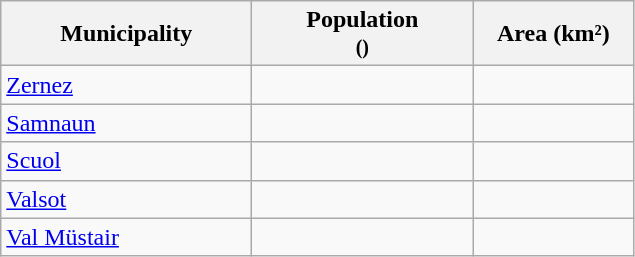<table class="wikitable">
<tr>
<th width="160">Municipality</th>
<th width="140">Population <br><small>()</small></th>
<th width="100">Area (km²)</th>
</tr>
<tr>
<td><a href='#'>Zernez</a></td>
<td align="center"></td>
<td align="center"></td>
</tr>
<tr>
<td><a href='#'>Samnaun</a></td>
<td align="center"></td>
<td align="center"></td>
</tr>
<tr>
<td><a href='#'>Scuol</a></td>
<td align="center"></td>
<td align="center"></td>
</tr>
<tr>
<td><a href='#'>Valsot</a></td>
<td align="center"></td>
<td align="center"></td>
</tr>
<tr>
<td><a href='#'>Val Müstair</a></td>
<td align="center"></td>
<td align="center"></td>
</tr>
</table>
